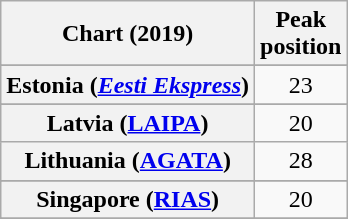<table class="wikitable sortable plainrowheaders" style="text-align:center">
<tr>
<th scope="col">Chart (2019)</th>
<th scope="col">Peak<br>position</th>
</tr>
<tr>
</tr>
<tr>
</tr>
<tr>
</tr>
<tr>
</tr>
<tr>
</tr>
<tr>
<th scope="row">Estonia (<em><a href='#'>Eesti Ekspress</a></em>)</th>
<td>23</td>
</tr>
<tr>
</tr>
<tr>
</tr>
<tr>
</tr>
<tr>
<th scope="row">Latvia (<a href='#'>LAIPA</a>)</th>
<td>20</td>
</tr>
<tr>
<th scope="row">Lithuania (<a href='#'>AGATA</a>)</th>
<td>28</td>
</tr>
<tr>
</tr>
<tr>
</tr>
<tr>
</tr>
<tr>
</tr>
<tr>
<th scope="row">Singapore (<a href='#'>RIAS</a>)</th>
<td>20</td>
</tr>
<tr>
</tr>
<tr>
</tr>
<tr>
</tr>
<tr>
</tr>
<tr>
</tr>
</table>
